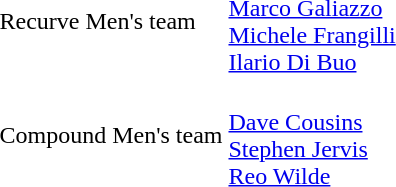<table>
<tr>
<td>Recurve Men's team<br></td>
<td><br><a href='#'>Marco Galiazzo</a><br><a href='#'>Michele Frangilli</a><br><a href='#'>Ilario Di Buo</a></td>
<td><br></td>
<td><br></td>
</tr>
<tr>
<td>Compound Men's team<br></td>
<td><br><a href='#'>Dave Cousins</a><br><a href='#'>Stephen Jervis</a><br><a href='#'>Reo Wilde</a></td>
<td><br></td>
<td><br></td>
</tr>
</table>
